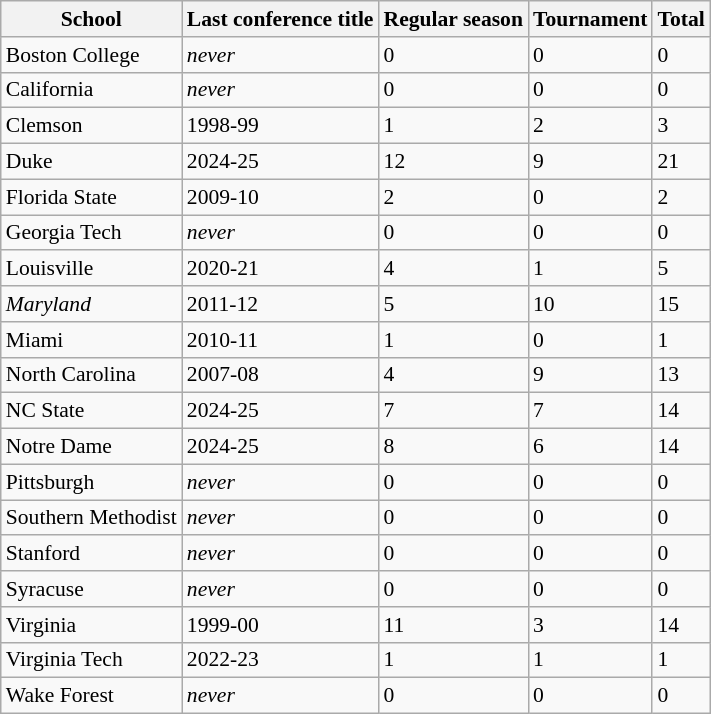<table class="wikitable sortable" style="font-size:90%">
<tr>
<th>School</th>
<th>Last conference title</th>
<th>Regular season</th>
<th>Tournament</th>
<th>Total</th>
</tr>
<tr>
<td>Boston College</td>
<td><em>never</em></td>
<td>0</td>
<td>0</td>
<td>0</td>
</tr>
<tr>
<td>California</td>
<td><em>never</em></td>
<td>0</td>
<td>0</td>
<td>0</td>
</tr>
<tr>
<td>Clemson</td>
<td>1998-99</td>
<td>1</td>
<td>2</td>
<td>3</td>
</tr>
<tr>
<td>Duke</td>
<td>2024-25</td>
<td>12</td>
<td>9</td>
<td>21</td>
</tr>
<tr>
<td>Florida State</td>
<td>2009-10</td>
<td>2</td>
<td>0</td>
<td>2</td>
</tr>
<tr>
<td>Georgia Tech</td>
<td><em>never</em></td>
<td>0</td>
<td>0</td>
<td>0</td>
</tr>
<tr>
<td>Louisville</td>
<td>2020-21</td>
<td>4</td>
<td>1</td>
<td>5</td>
</tr>
<tr>
<td><em>Maryland</em></td>
<td>2011-12</td>
<td>5</td>
<td>10</td>
<td>15</td>
</tr>
<tr>
<td>Miami</td>
<td>2010-11</td>
<td>1</td>
<td>0</td>
<td>1</td>
</tr>
<tr>
<td>North Carolina</td>
<td>2007-08</td>
<td>4</td>
<td>9</td>
<td>13</td>
</tr>
<tr>
<td>NC State</td>
<td>2024-25</td>
<td>7</td>
<td>7</td>
<td>14</td>
</tr>
<tr>
<td>Notre Dame</td>
<td>2024-25</td>
<td>8</td>
<td>6</td>
<td>14</td>
</tr>
<tr>
<td>Pittsburgh</td>
<td><em>never</em></td>
<td>0</td>
<td>0</td>
<td>0</td>
</tr>
<tr>
<td>Southern Methodist</td>
<td><em>never</em></td>
<td>0</td>
<td>0</td>
<td>0</td>
</tr>
<tr>
<td>Stanford</td>
<td><em>never</em></td>
<td>0</td>
<td>0</td>
<td>0</td>
</tr>
<tr>
<td>Syracuse</td>
<td><em>never</em></td>
<td>0</td>
<td>0</td>
<td>0</td>
</tr>
<tr>
<td>Virginia</td>
<td>1999-00</td>
<td>11</td>
<td>3</td>
<td>14</td>
</tr>
<tr>
<td>Virginia Tech</td>
<td>2022-23</td>
<td>1</td>
<td>1</td>
<td>1</td>
</tr>
<tr>
<td>Wake Forest</td>
<td><em>never</em></td>
<td>0</td>
<td>0</td>
<td>0</td>
</tr>
</table>
